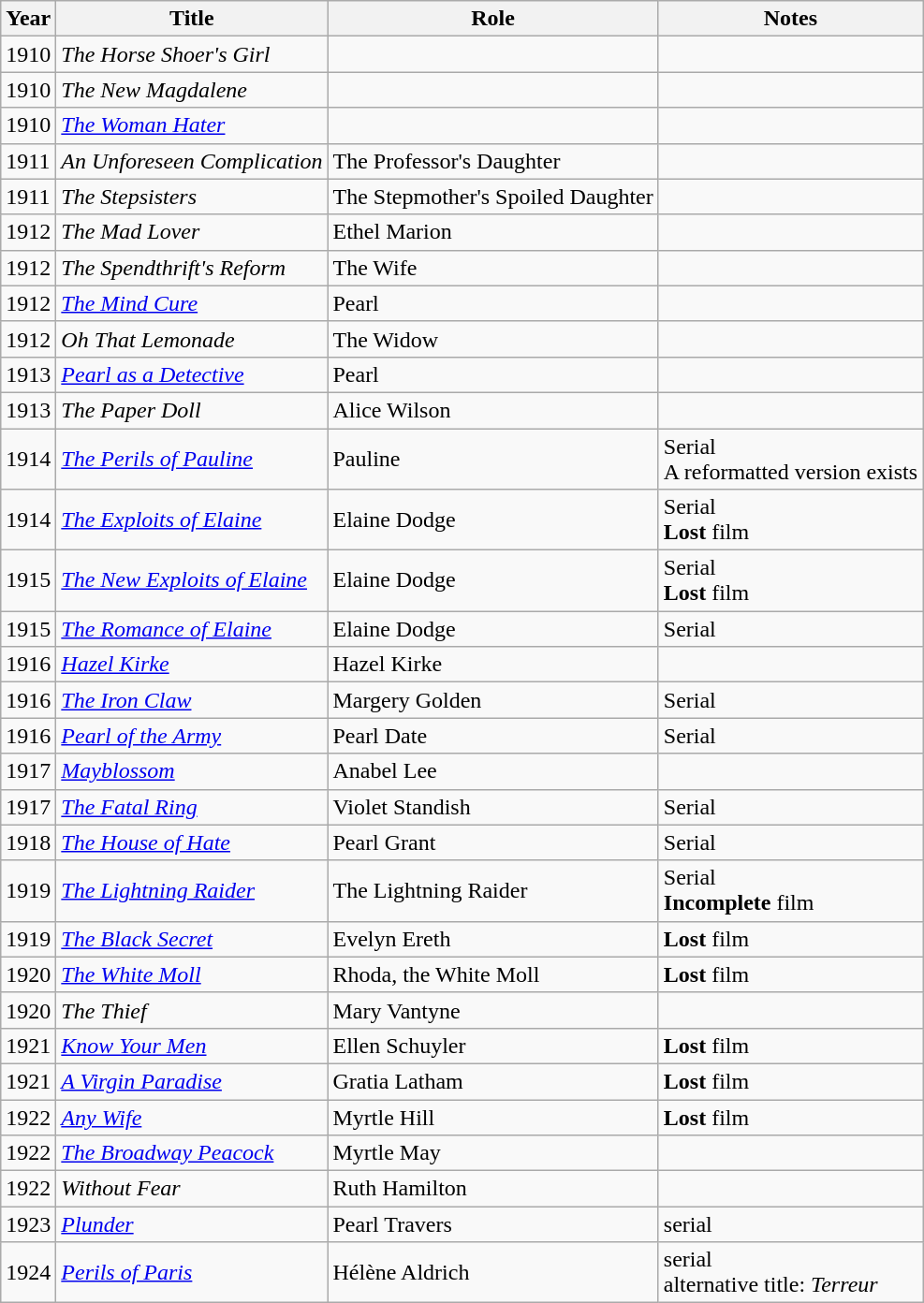<table class="wikitable sortable">
<tr>
<th>Year</th>
<th>Title</th>
<th>Role</th>
<th class="unsortable">Notes</th>
</tr>
<tr>
<td>1910</td>
<td><em>The Horse Shoer's Girl</em></td>
<td></td>
<td></td>
</tr>
<tr>
<td>1910</td>
<td><em>The New Magdalene</em></td>
<td></td>
<td></td>
</tr>
<tr>
<td>1910</td>
<td><em><a href='#'>The Woman Hater</a></em></td>
<td></td>
<td></td>
</tr>
<tr>
<td>1911</td>
<td><em>An Unforeseen Complication</em></td>
<td>The Professor's Daughter</td>
<td></td>
</tr>
<tr>
<td>1911</td>
<td><em>The Stepsisters</em></td>
<td>The Stepmother's Spoiled Daughter</td>
<td></td>
</tr>
<tr>
<td>1912</td>
<td><em>The Mad Lover</em></td>
<td>Ethel Marion</td>
<td></td>
</tr>
<tr>
<td>1912</td>
<td><em>The Spendthrift's Reform</em></td>
<td>The Wife</td>
<td></td>
</tr>
<tr>
<td>1912</td>
<td><em><a href='#'>The Mind Cure</a></em></td>
<td>Pearl</td>
<td></td>
</tr>
<tr>
<td>1912</td>
<td><em>Oh That Lemonade</em></td>
<td>The Widow</td>
<td></td>
</tr>
<tr>
<td>1913</td>
<td><em><a href='#'>Pearl as a Detective</a></em></td>
<td>Pearl</td>
<td></td>
</tr>
<tr>
<td>1913</td>
<td><em>The Paper Doll</em></td>
<td>Alice Wilson</td>
<td></td>
</tr>
<tr>
<td>1914</td>
<td><em><a href='#'>The Perils of Pauline</a></em></td>
<td>Pauline</td>
<td>Serial <br> A reformatted version exists</td>
</tr>
<tr>
<td>1914</td>
<td><em><a href='#'>The Exploits of Elaine</a></em></td>
<td>Elaine Dodge</td>
<td>Serial <br> <strong>Lost</strong> film</td>
</tr>
<tr>
<td>1915</td>
<td><em><a href='#'>The New Exploits of Elaine</a></em></td>
<td>Elaine Dodge</td>
<td>Serial <br> <strong>Lost</strong> film</td>
</tr>
<tr>
<td>1915</td>
<td><em><a href='#'>The Romance of Elaine</a></em></td>
<td>Elaine Dodge</td>
<td>Serial</td>
</tr>
<tr>
<td>1916</td>
<td><em><a href='#'>Hazel Kirke</a></em></td>
<td>Hazel Kirke</td>
<td></td>
</tr>
<tr>
<td>1916</td>
<td><em><a href='#'>The Iron Claw</a></em></td>
<td>Margery Golden</td>
<td>Serial</td>
</tr>
<tr>
<td>1916</td>
<td><em><a href='#'>Pearl of the Army</a></em></td>
<td>Pearl Date</td>
<td>Serial</td>
</tr>
<tr>
<td>1917</td>
<td><em><a href='#'>Mayblossom</a></em></td>
<td>Anabel Lee</td>
<td></td>
</tr>
<tr>
<td>1917</td>
<td><em><a href='#'>The Fatal Ring</a></em></td>
<td>Violet Standish</td>
<td>Serial</td>
</tr>
<tr>
<td>1918</td>
<td><em><a href='#'>The House of Hate</a></em></td>
<td>Pearl Grant</td>
<td>Serial</td>
</tr>
<tr>
<td>1919</td>
<td><em><a href='#'>The Lightning Raider</a></em></td>
<td>The Lightning Raider</td>
<td>Serial <br> <strong>Incomplete</strong> film</td>
</tr>
<tr>
<td>1919</td>
<td><em><a href='#'>The Black Secret</a></em></td>
<td>Evelyn Ereth</td>
<td><strong>Lost</strong> film</td>
</tr>
<tr>
<td>1920</td>
<td><em><a href='#'>The White Moll</a></em></td>
<td>Rhoda, the White Moll</td>
<td><strong>Lost</strong> film</td>
</tr>
<tr>
<td>1920</td>
<td><em>The Thief</em></td>
<td>Mary Vantyne</td>
<td></td>
</tr>
<tr>
<td>1921</td>
<td><em><a href='#'>Know Your Men</a></em></td>
<td>Ellen Schuyler</td>
<td><strong>Lost</strong> film</td>
</tr>
<tr>
<td>1921</td>
<td><em><a href='#'>A Virgin Paradise</a></em></td>
<td>Gratia Latham</td>
<td><strong>Lost</strong> film</td>
</tr>
<tr>
<td>1922</td>
<td><em><a href='#'>Any Wife</a></em></td>
<td>Myrtle Hill</td>
<td><strong>Lost</strong> film</td>
</tr>
<tr>
<td>1922</td>
<td><em><a href='#'>The Broadway Peacock</a></em></td>
<td>Myrtle May</td>
<td></td>
</tr>
<tr>
<td>1922</td>
<td><em>Without Fear</em></td>
<td>Ruth Hamilton</td>
<td></td>
</tr>
<tr>
<td>1923</td>
<td><em><a href='#'>Plunder</a></em></td>
<td>Pearl Travers</td>
<td>serial</td>
</tr>
<tr>
<td>1924</td>
<td><em><a href='#'>Perils of Paris</a></em></td>
<td>Hélène Aldrich</td>
<td>serial<br>alternative title: <em>Terreur</em></td>
</tr>
</table>
